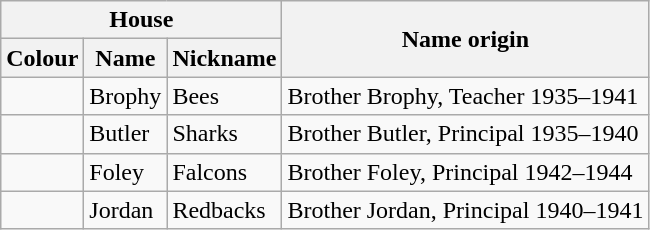<table class="wikitable">
<tr>
<th colspan=3>House</th>
<th rowspan=2>Name origin</th>
</tr>
<tr>
<th>Colour</th>
<th>Name</th>
<th>Nickname</th>
</tr>
<tr>
<td align=center></td>
<td>Brophy</td>
<td>Bees</td>
<td>Brother Brophy, Teacher 1935–1941</td>
</tr>
<tr>
<td align=center></td>
<td>Butler</td>
<td>Sharks</td>
<td>Brother Butler, Principal 1935–1940</td>
</tr>
<tr>
<td align=center></td>
<td>Foley</td>
<td>Falcons</td>
<td>Brother Foley, Principal 1942–1944</td>
</tr>
<tr>
<td align=center></td>
<td>Jordan</td>
<td>Redbacks</td>
<td>Brother Jordan, Principal 1940–1941</td>
</tr>
</table>
